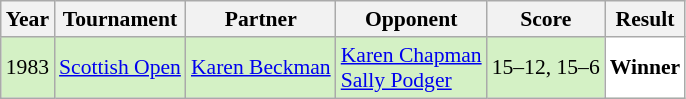<table class="sortable wikitable" style="font-size: 90%;">
<tr>
<th>Year</th>
<th>Tournament</th>
<th>Partner</th>
<th>Opponent</th>
<th>Score</th>
<th>Result</th>
</tr>
<tr style="background:#D4F1C5">
<td align="center">1983</td>
<td align="left"><a href='#'>Scottish Open</a></td>
<td align="left"> <a href='#'>Karen Beckman</a></td>
<td align="left"> <a href='#'>Karen Chapman</a><br> <a href='#'>Sally Podger</a></td>
<td align="left">15–12, 15–6</td>
<td style="text-align:left; background:white"> <strong>Winner</strong></td>
</tr>
</table>
